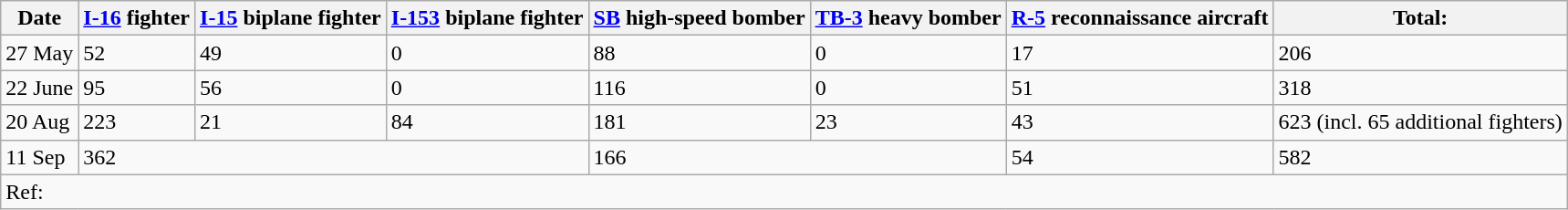<table class="wikitable">
<tr>
<th>Date</th>
<th><a href='#'>I-16</a> fighter</th>
<th><a href='#'>I-15</a> biplane fighter</th>
<th><a href='#'>I-153</a> biplane fighter</th>
<th><a href='#'>SB</a> high-speed bomber</th>
<th><a href='#'>TB-3</a> heavy bomber</th>
<th><a href='#'>R-5</a> reconnaissance aircraft</th>
<th>Total:</th>
</tr>
<tr>
<td>27 May</td>
<td>52</td>
<td>49</td>
<td>0</td>
<td>88</td>
<td>0</td>
<td>17</td>
<td>206</td>
</tr>
<tr>
<td>22 June</td>
<td>95</td>
<td>56</td>
<td>0</td>
<td>116</td>
<td>0</td>
<td>51</td>
<td>318</td>
</tr>
<tr>
<td>20 Aug</td>
<td>223</td>
<td>21</td>
<td>84</td>
<td>181</td>
<td>23</td>
<td>43</td>
<td>623 (incl. 65 additional fighters)</td>
</tr>
<tr>
<td>11 Sep</td>
<td colspan="3">362</td>
<td colspan="2">166</td>
<td>54</td>
<td>582</td>
</tr>
<tr>
<td colspan="8">Ref:</td>
</tr>
</table>
